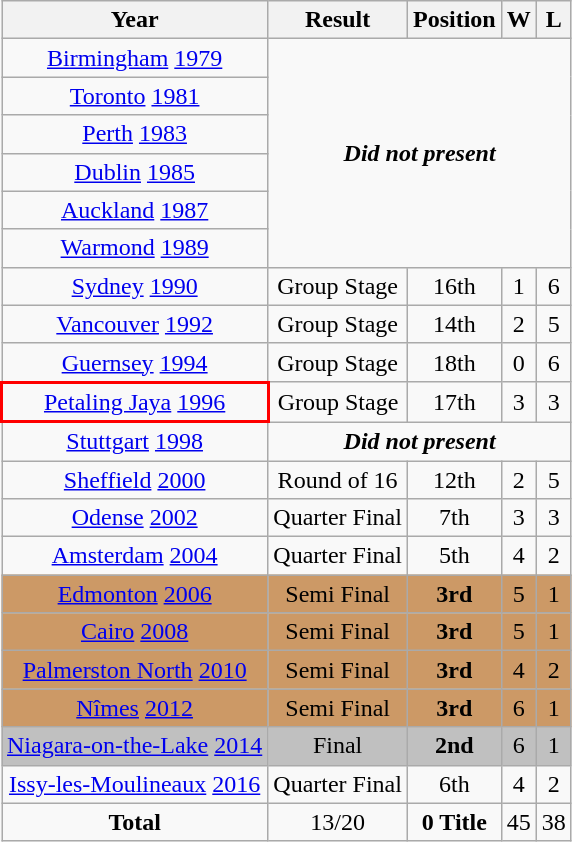<table class="wikitable" style="text-align: center;">
<tr>
<th>Year</th>
<th>Result</th>
<th>Position</th>
<th>W</th>
<th>L</th>
</tr>
<tr>
<td> <a href='#'>Birmingham</a> <a href='#'>1979</a></td>
<td rowspan="6" colspan="4" align="center"><strong><em>Did not present</em></strong></td>
</tr>
<tr>
<td> <a href='#'>Toronto</a> <a href='#'>1981</a></td>
</tr>
<tr>
<td> <a href='#'>Perth</a> <a href='#'>1983</a></td>
</tr>
<tr>
<td> <a href='#'>Dublin</a> <a href='#'>1985</a></td>
</tr>
<tr>
<td> <a href='#'>Auckland</a> <a href='#'>1987</a></td>
</tr>
<tr>
<td> <a href='#'>Warmond</a> <a href='#'>1989</a></td>
</tr>
<tr>
<td> <a href='#'>Sydney</a> <a href='#'>1990</a></td>
<td>Group Stage</td>
<td>16th</td>
<td>1</td>
<td>6</td>
</tr>
<tr>
<td> <a href='#'>Vancouver</a> <a href='#'>1992</a></td>
<td>Group Stage</td>
<td>14th</td>
<td>2</td>
<td>5</td>
</tr>
<tr>
<td> <a href='#'>Guernsey</a> <a href='#'>1994</a></td>
<td>Group Stage</td>
<td>18th</td>
<td>0</td>
<td>6</td>
</tr>
<tr>
<td style="border: 2px solid red"> <a href='#'>Petaling Jaya</a> <a href='#'>1996</a></td>
<td>Group Stage</td>
<td>17th</td>
<td>3</td>
<td>3</td>
</tr>
<tr>
<td> <a href='#'>Stuttgart</a> <a href='#'>1998</a></td>
<td rowspan="1" colspan="4" align="center"><strong><em>Did not present</em></strong></td>
</tr>
<tr>
<td> <a href='#'>Sheffield</a> <a href='#'>2000</a></td>
<td>Round of 16</td>
<td>12th</td>
<td>2</td>
<td>5</td>
</tr>
<tr>
<td> <a href='#'>Odense</a> <a href='#'>2002</a></td>
<td>Quarter Final</td>
<td>7th</td>
<td>3</td>
<td>3</td>
</tr>
<tr>
<td> <a href='#'>Amsterdam</a> <a href='#'>2004</a></td>
<td>Quarter Final</td>
<td>5th</td>
<td>4</td>
<td>2</td>
</tr>
<tr style="background:#c96;">
<td> <a href='#'>Edmonton</a> <a href='#'>2006</a></td>
<td>Semi Final</td>
<td><strong>3rd</strong></td>
<td>5</td>
<td>1</td>
</tr>
<tr style="background:#c96;">
<td> <a href='#'>Cairo</a> <a href='#'>2008</a></td>
<td>Semi Final</td>
<td><strong>3rd</strong></td>
<td>5</td>
<td>1</td>
</tr>
<tr style="background:#c96;">
<td> <a href='#'>Palmerston North</a> <a href='#'>2010</a></td>
<td>Semi Final</td>
<td><strong>3rd</strong></td>
<td>4</td>
<td>2</td>
</tr>
<tr style="background:#c96;">
<td> <a href='#'>Nîmes</a> <a href='#'>2012</a></td>
<td>Semi Final</td>
<td><strong>3rd</strong></td>
<td>6</td>
<td>1</td>
</tr>
<tr style="background:silver;">
<td> <a href='#'>Niagara-on-the-Lake</a> <a href='#'>2014</a></td>
<td>Final</td>
<td><strong>2nd</strong></td>
<td>6</td>
<td>1</td>
</tr>
<tr>
<td> <a href='#'>Issy-les-Moulineaux</a> <a href='#'>2016</a></td>
<td>Quarter Final</td>
<td>6th</td>
<td>4</td>
<td>2</td>
</tr>
<tr>
<td><strong>Total</strong></td>
<td>13/20</td>
<td><strong>0 Title</strong></td>
<td>45</td>
<td>38</td>
</tr>
</table>
